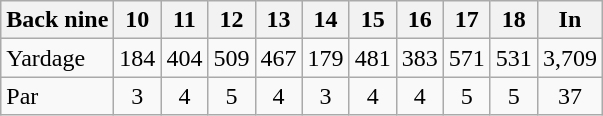<table class="wikitable">
<tr>
<th align="left">Back nine</th>
<th>10</th>
<th>11</th>
<th>12</th>
<th>13</th>
<th>14</th>
<th>15</th>
<th>16</th>
<th>17</th>
<th>18</th>
<th>In</th>
</tr>
<tr>
<td>Yardage</td>
<td align="center">184</td>
<td align="center">404</td>
<td align="center">509</td>
<td align="center">467</td>
<td align="center">179</td>
<td align="center">481</td>
<td align="center">383</td>
<td align="center">571</td>
<td align="center">531</td>
<td align="center">3,709</td>
</tr>
<tr>
<td>Par</td>
<td align="center">3</td>
<td align="center">4</td>
<td align="center">5</td>
<td align="center">4</td>
<td align="center">3</td>
<td align="center">4</td>
<td align="center">4</td>
<td align="center">5</td>
<td align="center">5</td>
<td align="center">37</td>
</tr>
</table>
